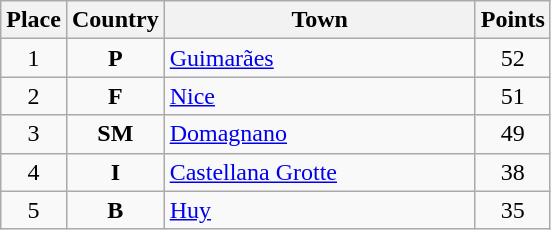<table class="wikitable" style="text-align;">
<tr>
<th width="25">Place</th>
<th width="25">Country</th>
<th width="200">Town</th>
<th width="25">Points</th>
</tr>
<tr>
<td align="center">1</td>
<td align="center"><strong>P</strong></td>
<td align="left"><a href='#'>Guimarães</a></td>
<td align="center">52</td>
</tr>
<tr>
<td align="center">2</td>
<td align="center"><strong>F</strong></td>
<td align="left"><a href='#'>Nice</a></td>
<td align="center">51</td>
</tr>
<tr>
<td align="center">3</td>
<td align="center"><strong>SM</strong></td>
<td align="left"><a href='#'>Domagnano</a></td>
<td align="center">49</td>
</tr>
<tr>
<td align="center">4</td>
<td align="center"><strong>I</strong></td>
<td align="left"><a href='#'>Castellana Grotte</a></td>
<td align="center">38</td>
</tr>
<tr>
<td align="center">5</td>
<td align="center"><strong>B</strong></td>
<td align="left"><a href='#'>Huy</a></td>
<td align="center">35</td>
</tr>
</table>
